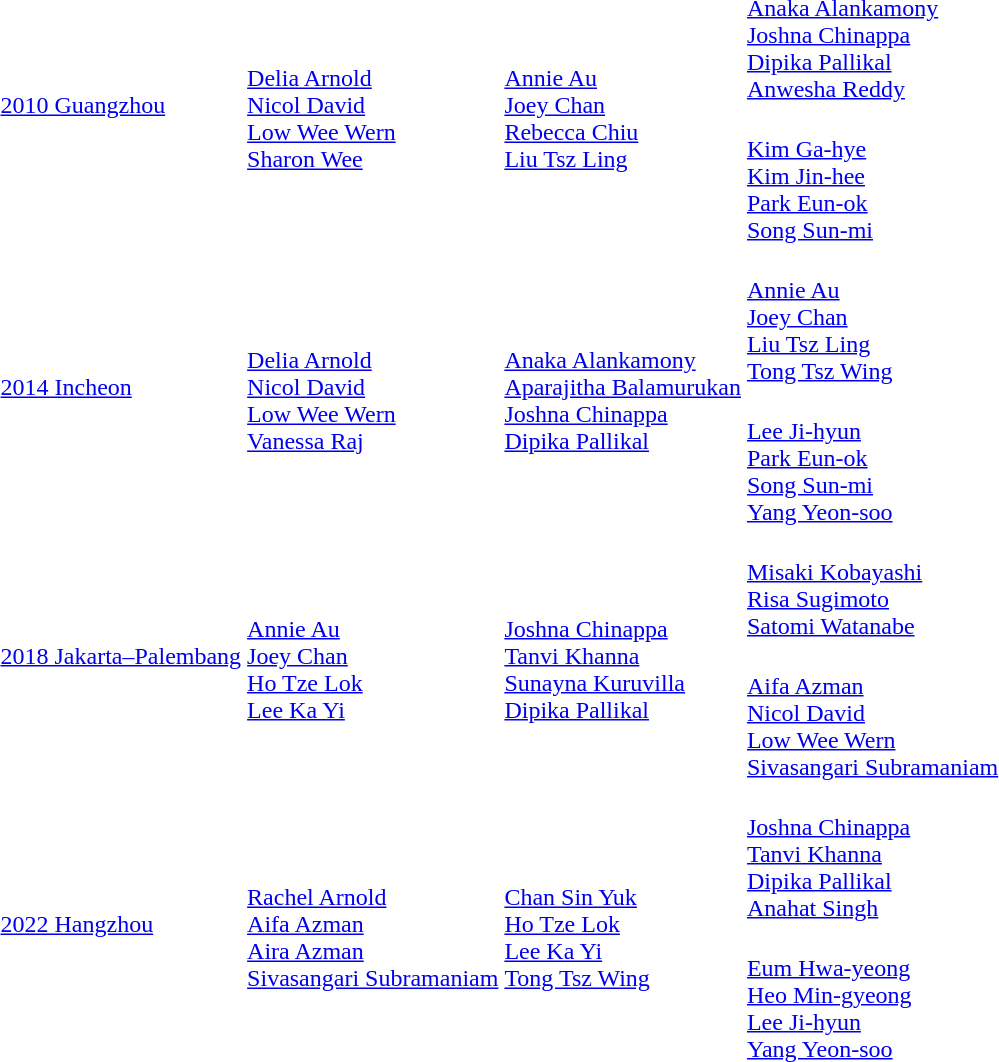<table>
<tr>
<td rowspan=2><a href='#'>2010 Guangzhou</a></td>
<td rowspan=2><br><a href='#'>Delia Arnold</a><br><a href='#'>Nicol David</a><br><a href='#'>Low Wee Wern</a><br><a href='#'>Sharon Wee</a></td>
<td rowspan=2><br><a href='#'>Annie Au</a><br><a href='#'>Joey Chan</a><br><a href='#'>Rebecca Chiu</a><br><a href='#'>Liu Tsz Ling</a></td>
<td><br><a href='#'>Anaka Alankamony</a><br><a href='#'>Joshna Chinappa</a><br><a href='#'>Dipika Pallikal</a><br><a href='#'>Anwesha Reddy</a></td>
</tr>
<tr>
<td><br><a href='#'>Kim Ga-hye</a><br><a href='#'>Kim Jin-hee</a><br><a href='#'>Park Eun-ok</a><br><a href='#'>Song Sun-mi</a></td>
</tr>
<tr>
<td rowspan=2><a href='#'>2014 Incheon</a></td>
<td rowspan=2><br><a href='#'>Delia Arnold</a><br><a href='#'>Nicol David</a><br><a href='#'>Low Wee Wern</a><br><a href='#'>Vanessa Raj</a></td>
<td rowspan=2><br><a href='#'>Anaka Alankamony</a><br><a href='#'>Aparajitha Balamurukan</a><br><a href='#'>Joshna Chinappa</a><br><a href='#'>Dipika Pallikal</a></td>
<td><br><a href='#'>Annie Au</a><br><a href='#'>Joey Chan</a><br><a href='#'>Liu Tsz Ling</a><br><a href='#'>Tong Tsz Wing</a></td>
</tr>
<tr>
<td><br><a href='#'>Lee Ji-hyun</a><br><a href='#'>Park Eun-ok</a><br><a href='#'>Song Sun-mi</a><br><a href='#'>Yang Yeon-soo</a></td>
</tr>
<tr>
<td rowspan=2><a href='#'>2018 Jakarta–Palembang</a></td>
<td rowspan=2><br><a href='#'>Annie Au</a><br><a href='#'>Joey Chan</a><br><a href='#'>Ho Tze Lok</a><br><a href='#'>Lee Ka Yi</a></td>
<td rowspan=2><br><a href='#'>Joshna Chinappa</a><br><a href='#'>Tanvi Khanna</a><br><a href='#'>Sunayna Kuruvilla</a><br><a href='#'>Dipika Pallikal</a></td>
<td><br><a href='#'>Misaki Kobayashi</a><br><a href='#'>Risa Sugimoto</a><br><a href='#'>Satomi Watanabe</a></td>
</tr>
<tr>
<td><br><a href='#'>Aifa Azman</a><br><a href='#'>Nicol David</a><br><a href='#'>Low Wee Wern</a><br><a href='#'>Sivasangari Subramaniam</a></td>
</tr>
<tr>
<td rowspan=2><a href='#'>2022 Hangzhou</a></td>
<td rowspan=2><br><a href='#'>Rachel Arnold</a><br><a href='#'>Aifa Azman</a><br><a href='#'>Aira Azman</a><br><a href='#'>Sivasangari Subramaniam</a></td>
<td rowspan=2><br><a href='#'>Chan Sin Yuk</a><br><a href='#'>Ho Tze Lok</a><br><a href='#'>Lee Ka Yi</a><br><a href='#'>Tong Tsz Wing</a></td>
<td><br><a href='#'>Joshna Chinappa</a><br><a href='#'>Tanvi Khanna</a><br><a href='#'>Dipika Pallikal</a><br><a href='#'>Anahat Singh</a></td>
</tr>
<tr>
<td><br><a href='#'>Eum Hwa-yeong</a><br><a href='#'>Heo Min-gyeong</a><br><a href='#'>Lee Ji-hyun</a><br><a href='#'>Yang Yeon-soo</a></td>
</tr>
</table>
